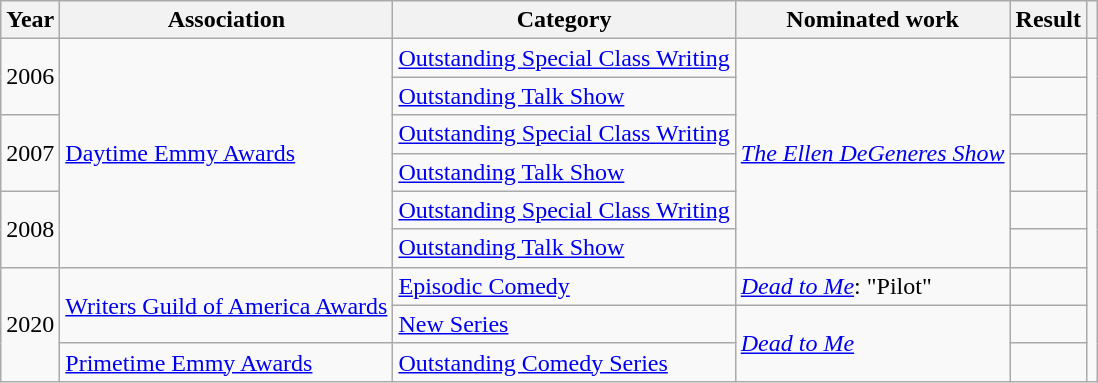<table class="wikitable sortable">
<tr>
<th scope="col">Year</th>
<th scope="col">Association</th>
<th scope="col">Category</th>
<th scope="col">Nominated work</th>
<th scope="col">Result</th>
<th scope="col" class="unsortable"></th>
</tr>
<tr>
<td rowspan="2">2006</td>
<td rowspan="6"><a href='#'>Daytime Emmy Awards</a></td>
<td><a href='#'>Outstanding Special Class Writing</a></td>
<td rowspan="6"><em><a href='#'>The Ellen DeGeneres Show</a></em></td>
<td></td>
<td rowspan="9" style="text-align:center;"></td>
</tr>
<tr>
<td><a href='#'>Outstanding Talk Show</a></td>
<td></td>
</tr>
<tr>
<td rowspan="2">2007</td>
<td><a href='#'>Outstanding Special Class Writing</a></td>
<td></td>
</tr>
<tr>
<td><a href='#'>Outstanding Talk Show</a></td>
<td></td>
</tr>
<tr>
<td rowspan="2">2008</td>
<td><a href='#'>Outstanding Special Class Writing</a></td>
<td></td>
</tr>
<tr>
<td><a href='#'>Outstanding Talk Show</a></td>
<td></td>
</tr>
<tr>
<td rowspan="3">2020</td>
<td rowspan="2"><a href='#'>Writers Guild of America Awards</a></td>
<td><a href='#'>Episodic Comedy</a></td>
<td><em><a href='#'>Dead to Me</a></em>: "Pilot"</td>
<td></td>
</tr>
<tr>
<td><a href='#'>New Series</a></td>
<td rowspan="2"><em><a href='#'>Dead to Me</a></em></td>
<td></td>
</tr>
<tr>
<td><a href='#'>Primetime Emmy Awards</a></td>
<td><a href='#'>Outstanding Comedy Series</a></td>
<td></td>
</tr>
</table>
